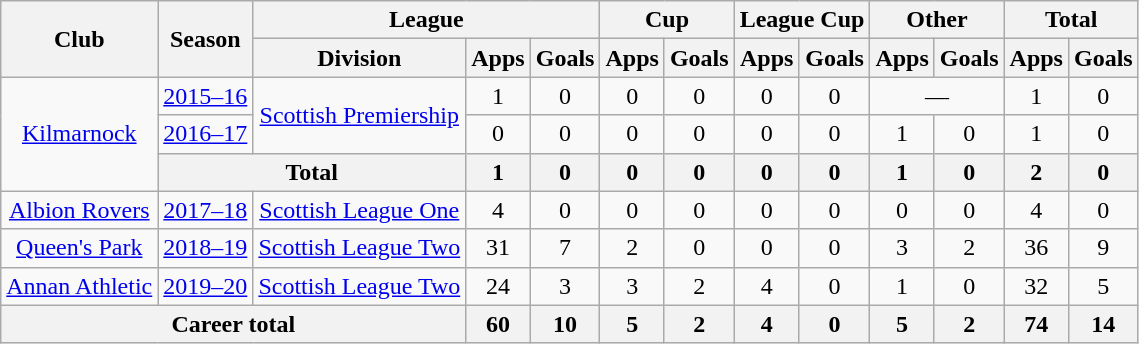<table class="wikitable" Style="text-align: center">
<tr>
<th rowspan="2">Club</th>
<th rowspan="2">Season</th>
<th colspan="3">League</th>
<th colspan="2">Cup</th>
<th colspan="2">League Cup</th>
<th colspan="2">Other</th>
<th colspan="2">Total</th>
</tr>
<tr>
<th>Division</th>
<th>Apps</th>
<th>Goals</th>
<th>Apps</th>
<th>Goals</th>
<th>Apps</th>
<th>Goals</th>
<th>Apps</th>
<th>Goals</th>
<th>Apps</th>
<th>Goals</th>
</tr>
<tr>
<td rowspan="3"><a href='#'>Kilmarnock</a></td>
<td><a href='#'>2015–16</a></td>
<td rowspan="2"><a href='#'>Scottish Premiership</a></td>
<td>1</td>
<td>0</td>
<td>0</td>
<td>0</td>
<td>0</td>
<td>0</td>
<td colspan="2">—</td>
<td>1</td>
<td>0</td>
</tr>
<tr>
<td><a href='#'>2016–17</a></td>
<td>0</td>
<td>0</td>
<td>0</td>
<td>0</td>
<td>0</td>
<td>0</td>
<td>1</td>
<td>0</td>
<td>1</td>
<td>0</td>
</tr>
<tr>
<th colspan="2">Total</th>
<th>1</th>
<th>0</th>
<th>0</th>
<th>0</th>
<th>0</th>
<th>0</th>
<th>1</th>
<th>0</th>
<th>2</th>
<th>0</th>
</tr>
<tr>
<td><a href='#'>Albion Rovers</a></td>
<td><a href='#'>2017–18</a></td>
<td><a href='#'>Scottish League One</a></td>
<td>4</td>
<td>0</td>
<td>0</td>
<td>0</td>
<td>0</td>
<td>0</td>
<td>0</td>
<td>0</td>
<td>4</td>
<td>0</td>
</tr>
<tr>
<td><a href='#'>Queen's Park</a></td>
<td><a href='#'>2018–19</a></td>
<td><a href='#'>Scottish League Two</a></td>
<td>31</td>
<td>7</td>
<td>2</td>
<td>0</td>
<td>0</td>
<td>0</td>
<td>3</td>
<td>2</td>
<td>36</td>
<td>9</td>
</tr>
<tr>
<td><a href='#'>Annan Athletic</a></td>
<td><a href='#'>2019–20</a></td>
<td><a href='#'>Scottish League Two</a></td>
<td>24</td>
<td>3</td>
<td>3</td>
<td>2</td>
<td>4</td>
<td>0</td>
<td>1</td>
<td>0</td>
<td>32</td>
<td>5</td>
</tr>
<tr>
<th colspan="3">Career total</th>
<th>60</th>
<th>10</th>
<th>5</th>
<th>2</th>
<th>4</th>
<th>0</th>
<th>5</th>
<th>2</th>
<th>74</th>
<th>14</th>
</tr>
</table>
